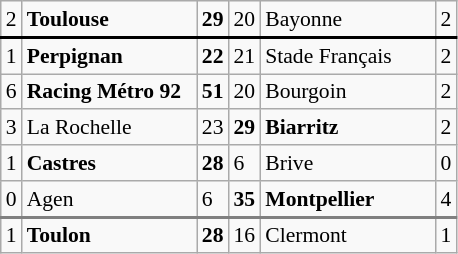<table class="wikitable left" cellpadding="0" cellspacing="0" style="font-size:90%;">
<tr style="border-bottom:2px solid black;">
<td>2</td>
<td width="110px"><strong>Toulouse</strong></td>
<td><strong>29</strong></td>
<td>20</td>
<td width="110px">Bayonne</td>
<td>2</td>
</tr>
<tr>
<td>1</td>
<td><strong>Perpignan</strong></td>
<td><strong>22</strong></td>
<td>21</td>
<td>Stade Français</td>
<td>2</td>
</tr>
<tr>
<td>6</td>
<td><strong>Racing Métro 92</strong></td>
<td><strong>51</strong></td>
<td>20</td>
<td>Bourgoin</td>
<td>2</td>
</tr>
<tr>
<td>3</td>
<td>La Rochelle</td>
<td>23</td>
<td><strong>29</strong></td>
<td><strong>Biarritz</strong></td>
<td>2</td>
</tr>
<tr>
<td>1</td>
<td><strong>Castres</strong></td>
<td><strong>28</strong></td>
<td>6</td>
<td>Brive</td>
<td>0</td>
</tr>
<tr style="border-bottom:2px solid grey;">
<td>0</td>
<td>Agen</td>
<td>6</td>
<td><strong>35</strong></td>
<td><strong>Montpellier</strong></td>
<td>4</td>
</tr>
<tr>
<td>1</td>
<td><strong>Toulon</strong></td>
<td><strong>28</strong></td>
<td>16</td>
<td>Clermont</td>
<td>1</td>
</tr>
</table>
